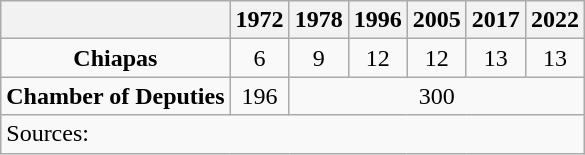<table class="wikitable mw-collapsible" style="text-align: center">
<tr>
<th></th>
<th>1972</th>
<th>1978</th>
<th>1996</th>
<th>2005</th>
<th>2017</th>
<th>2022</th>
</tr>
<tr>
<td><strong>Chiapas</strong></td>
<td>6</td>
<td>9</td>
<td>12</td>
<td>12</td>
<td>13</td>
<td>13</td>
</tr>
<tr>
<td><strong>Chamber of Deputies</strong></td>
<td>196</td>
<td colspan=5>300</td>
</tr>
<tr>
<td colspan=7 style="text-align: left">Sources: </td>
</tr>
</table>
